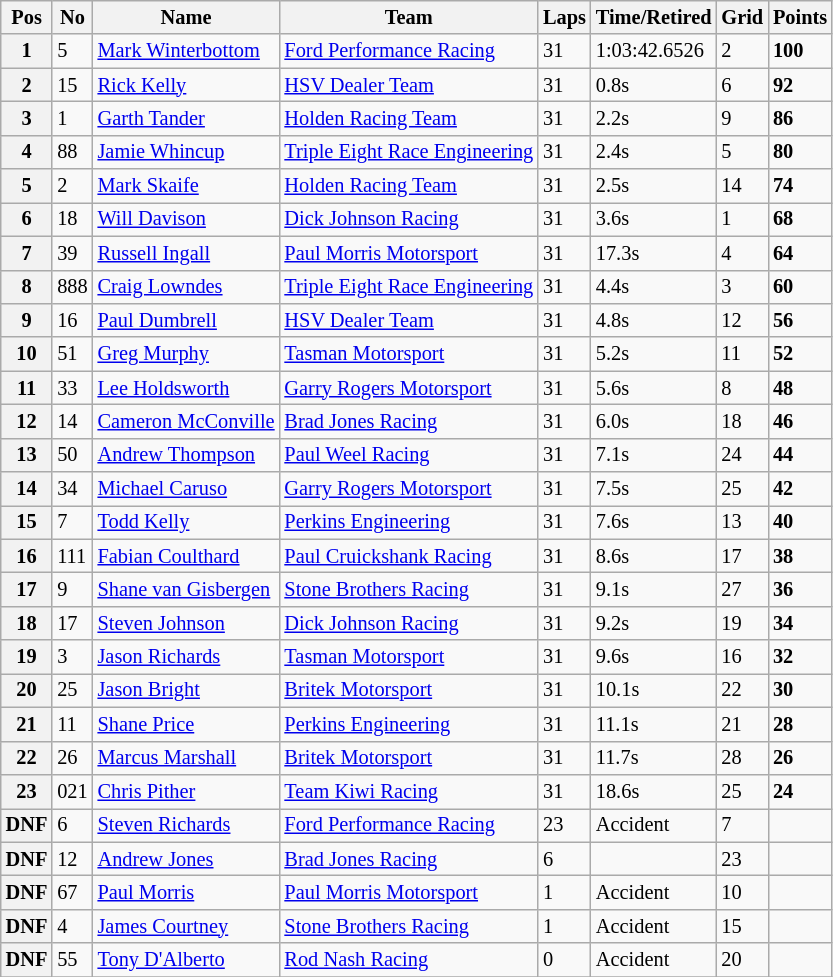<table class="wikitable" style="font-size: 85%;">
<tr>
<th>Pos</th>
<th>No</th>
<th>Name</th>
<th>Team</th>
<th>Laps</th>
<th>Time/Retired</th>
<th>Grid</th>
<th>Points</th>
</tr>
<tr>
<th>1</th>
<td>5</td>
<td> <a href='#'>Mark Winterbottom</a></td>
<td><a href='#'>Ford Performance Racing</a></td>
<td>31</td>
<td>1:03:42.6526</td>
<td>2</td>
<td><strong>100</strong></td>
</tr>
<tr>
<th>2</th>
<td>15</td>
<td> <a href='#'>Rick Kelly</a></td>
<td><a href='#'>HSV Dealer Team</a></td>
<td>31</td>
<td>0.8s</td>
<td>6</td>
<td><strong>92</strong></td>
</tr>
<tr>
<th>3</th>
<td>1</td>
<td> <a href='#'>Garth Tander</a></td>
<td><a href='#'>Holden Racing Team</a></td>
<td>31</td>
<td>2.2s</td>
<td>9</td>
<td><strong>86</strong></td>
</tr>
<tr>
<th>4</th>
<td>88</td>
<td> <a href='#'>Jamie Whincup</a></td>
<td><a href='#'>Triple Eight Race Engineering</a></td>
<td>31</td>
<td>2.4s</td>
<td>5</td>
<td><strong>80</strong></td>
</tr>
<tr>
<th>5</th>
<td>2</td>
<td> <a href='#'>Mark Skaife</a></td>
<td><a href='#'>Holden Racing Team</a></td>
<td>31</td>
<td>2.5s</td>
<td>14</td>
<td><strong>74</strong></td>
</tr>
<tr>
<th>6</th>
<td>18</td>
<td> <a href='#'>Will Davison</a></td>
<td><a href='#'>Dick Johnson Racing</a></td>
<td>31</td>
<td>3.6s</td>
<td>1</td>
<td><strong>68</strong></td>
</tr>
<tr>
<th>7</th>
<td>39</td>
<td> <a href='#'>Russell Ingall</a></td>
<td><a href='#'>Paul Morris Motorsport</a></td>
<td>31</td>
<td>17.3s</td>
<td>4</td>
<td><strong>64</strong></td>
</tr>
<tr>
<th>8</th>
<td>888</td>
<td> <a href='#'>Craig Lowndes</a></td>
<td><a href='#'>Triple Eight Race Engineering</a></td>
<td>31</td>
<td>4.4s</td>
<td>3</td>
<td><strong>60</strong></td>
</tr>
<tr>
<th>9</th>
<td>16</td>
<td> <a href='#'>Paul Dumbrell</a></td>
<td><a href='#'>HSV Dealer Team</a></td>
<td>31</td>
<td>4.8s</td>
<td>12</td>
<td><strong>56</strong></td>
</tr>
<tr>
<th>10</th>
<td>51</td>
<td> <a href='#'>Greg Murphy</a></td>
<td><a href='#'>Tasman Motorsport</a></td>
<td>31</td>
<td>5.2s</td>
<td>11</td>
<td><strong>52</strong></td>
</tr>
<tr>
<th>11</th>
<td>33</td>
<td> <a href='#'>Lee Holdsworth</a></td>
<td><a href='#'>Garry Rogers Motorsport</a></td>
<td>31</td>
<td>5.6s</td>
<td>8</td>
<td><strong>48</strong></td>
</tr>
<tr>
<th>12</th>
<td>14</td>
<td> <a href='#'>Cameron McConville</a></td>
<td><a href='#'>Brad Jones Racing</a></td>
<td>31</td>
<td>6.0s</td>
<td>18</td>
<td><strong>46</strong></td>
</tr>
<tr>
<th>13</th>
<td>50</td>
<td> <a href='#'>Andrew Thompson</a></td>
<td><a href='#'>Paul Weel Racing</a></td>
<td>31</td>
<td>7.1s</td>
<td>24</td>
<td><strong>44</strong></td>
</tr>
<tr>
<th>14</th>
<td>34</td>
<td> <a href='#'>Michael Caruso</a></td>
<td><a href='#'>Garry Rogers Motorsport</a></td>
<td>31</td>
<td>7.5s</td>
<td>25</td>
<td><strong>42</strong></td>
</tr>
<tr>
<th>15</th>
<td>7</td>
<td> <a href='#'>Todd Kelly</a></td>
<td><a href='#'>Perkins Engineering</a></td>
<td>31</td>
<td>7.6s</td>
<td>13</td>
<td><strong>40</strong></td>
</tr>
<tr>
<th>16</th>
<td>111</td>
<td> <a href='#'>Fabian Coulthard</a></td>
<td><a href='#'>Paul Cruickshank Racing</a></td>
<td>31</td>
<td>8.6s</td>
<td>17</td>
<td><strong>38</strong></td>
</tr>
<tr>
<th>17</th>
<td>9</td>
<td> <a href='#'>Shane van Gisbergen</a></td>
<td><a href='#'>Stone Brothers Racing</a></td>
<td>31</td>
<td>9.1s</td>
<td>27</td>
<td><strong>36</strong></td>
</tr>
<tr>
<th>18</th>
<td>17</td>
<td> <a href='#'>Steven Johnson</a></td>
<td><a href='#'>Dick Johnson Racing</a></td>
<td>31</td>
<td>9.2s</td>
<td>19</td>
<td><strong>34</strong></td>
</tr>
<tr>
<th>19</th>
<td>3</td>
<td> <a href='#'>Jason Richards</a></td>
<td><a href='#'>Tasman Motorsport</a></td>
<td>31</td>
<td>9.6s</td>
<td>16</td>
<td><strong>32</strong></td>
</tr>
<tr>
<th>20</th>
<td>25</td>
<td> <a href='#'>Jason Bright</a></td>
<td><a href='#'>Britek Motorsport</a></td>
<td>31</td>
<td>10.1s</td>
<td>22</td>
<td><strong>30</strong></td>
</tr>
<tr>
<th>21</th>
<td>11</td>
<td> <a href='#'>Shane Price</a></td>
<td><a href='#'>Perkins Engineering</a></td>
<td>31</td>
<td>11.1s</td>
<td>21</td>
<td><strong>28</strong></td>
</tr>
<tr>
<th>22</th>
<td>26</td>
<td> <a href='#'>Marcus Marshall</a></td>
<td><a href='#'>Britek Motorsport</a></td>
<td>31</td>
<td>11.7s</td>
<td>28</td>
<td><strong>26</strong></td>
</tr>
<tr>
<th>23</th>
<td>021</td>
<td> <a href='#'>Chris Pither</a></td>
<td><a href='#'>Team Kiwi Racing</a></td>
<td>31</td>
<td>18.6s</td>
<td>25</td>
<td><strong>24</strong></td>
</tr>
<tr>
<th>DNF</th>
<td>6</td>
<td> <a href='#'>Steven Richards</a></td>
<td><a href='#'>Ford Performance Racing</a></td>
<td>23</td>
<td>Accident</td>
<td>7</td>
<td></td>
</tr>
<tr>
<th>DNF</th>
<td>12</td>
<td> <a href='#'>Andrew Jones</a></td>
<td><a href='#'>Brad Jones Racing</a></td>
<td>6</td>
<td></td>
<td>23</td>
<td></td>
</tr>
<tr>
<th>DNF</th>
<td>67</td>
<td> <a href='#'>Paul Morris</a></td>
<td><a href='#'>Paul Morris Motorsport</a></td>
<td>1</td>
<td>Accident</td>
<td>10</td>
<td></td>
</tr>
<tr>
<th>DNF</th>
<td>4</td>
<td> <a href='#'>James Courtney</a></td>
<td><a href='#'>Stone Brothers Racing</a></td>
<td>1</td>
<td>Accident</td>
<td>15</td>
<td></td>
</tr>
<tr>
<th>DNF</th>
<td>55</td>
<td> <a href='#'>Tony D'Alberto</a></td>
<td><a href='#'>Rod Nash Racing</a></td>
<td>0</td>
<td>Accident</td>
<td>20</td>
<td></td>
</tr>
<tr>
</tr>
</table>
